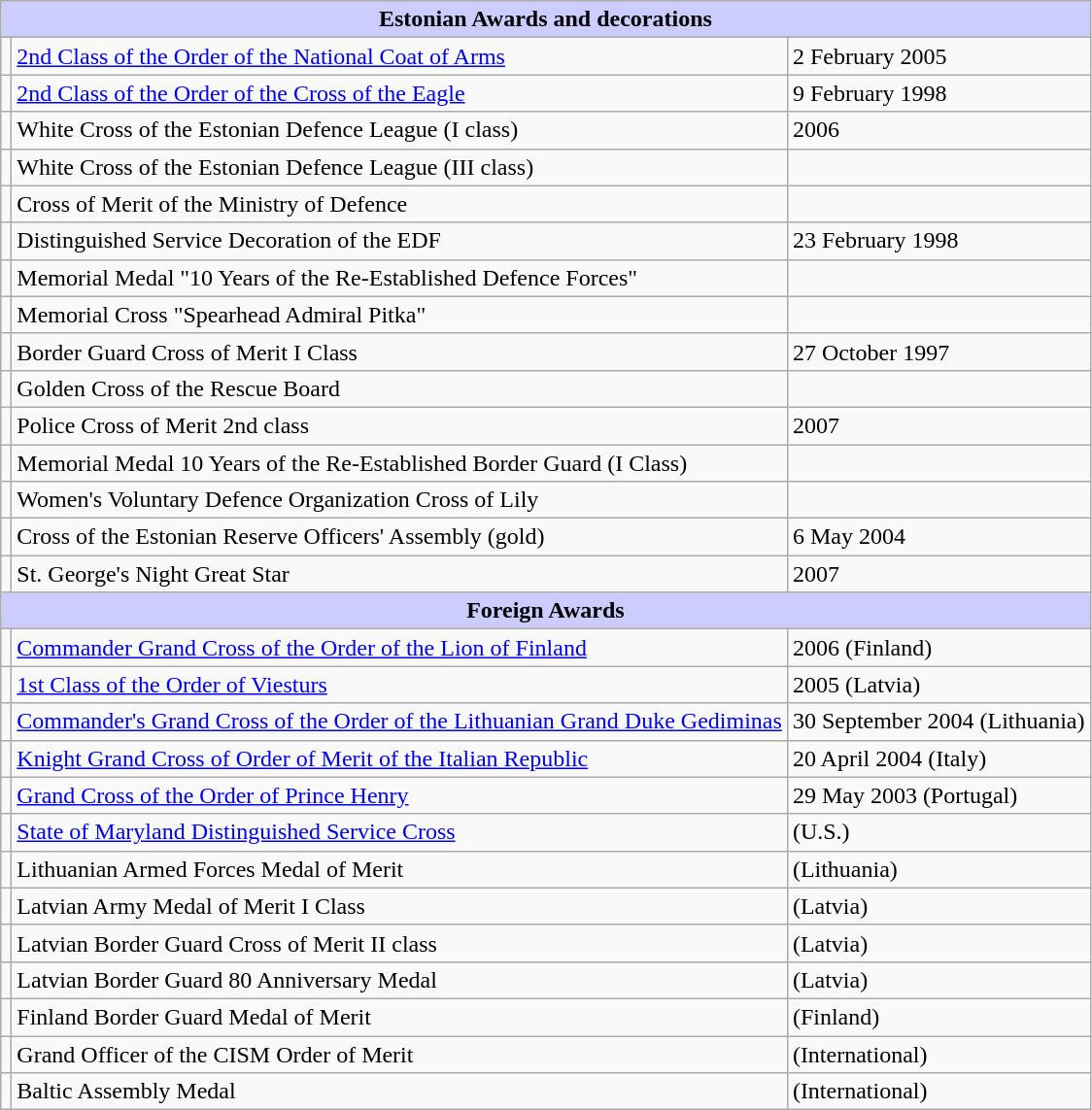<table class="wikitable">
<tr bgcolor = "#ccccff" align=center>
<td colspan=3><strong>Estonian Awards and decorations</strong></td>
</tr>
<tr>
<td></td>
<td><a href='#'>2nd Class of the Order of the National Coat of Arms</a></td>
<td>2 February 2005</td>
</tr>
<tr>
<td></td>
<td><a href='#'>2nd Class of the Order of the Cross of the Eagle</a></td>
<td>9 February 1998</td>
</tr>
<tr>
<td></td>
<td>White Cross of the Estonian Defence League (I class)</td>
<td>2006</td>
</tr>
<tr>
<td></td>
<td>White Cross of the Estonian Defence League (III class)</td>
<td></td>
</tr>
<tr>
<td></td>
<td>Cross of Merit of the Ministry of Defence</td>
<td></td>
</tr>
<tr>
<td></td>
<td>Distinguished Service Decoration of the EDF</td>
<td>23 February 1998</td>
</tr>
<tr>
<td></td>
<td>Memorial Medal "10 Years of the Re-Established Defence Forces"</td>
<td></td>
</tr>
<tr>
<td></td>
<td>Memorial Cross "Spearhead Admiral Pitka"</td>
<td></td>
</tr>
<tr>
<td></td>
<td>Border Guard Cross of Merit I Class</td>
<td>27 October 1997</td>
</tr>
<tr>
<td></td>
<td>Golden Cross of the Rescue Board</td>
<td></td>
</tr>
<tr>
<td></td>
<td>Police Cross of Merit 2nd class</td>
<td>2007</td>
</tr>
<tr>
<td></td>
<td>Memorial Medal 10 Years of the Re-Established Border Guard (I Class)</td>
<td></td>
</tr>
<tr>
<td></td>
<td>Women's Voluntary Defence Organization Cross of Lily</td>
<td></td>
</tr>
<tr>
<td></td>
<td>Cross of the Estonian Reserve Officers' Assembly (gold)</td>
<td>6 May 2004</td>
</tr>
<tr>
<td></td>
<td>St. George's Night Great Star</td>
<td>2007</td>
</tr>
<tr bgcolor = "#ccccff" align=center>
<td colspan=3><strong>Foreign Awards</strong></td>
</tr>
<tr>
<td></td>
<td><a href='#'>Commander Grand Cross of the Order of the Lion of Finland</a></td>
<td>2006 (Finland)</td>
</tr>
<tr>
<td></td>
<td><a href='#'>1st Class of the Order of Viesturs</a></td>
<td>2005 (Latvia)</td>
</tr>
<tr>
<td></td>
<td><a href='#'>Commander's Grand Cross of the Order of the Lithuanian Grand Duke Gediminas</a></td>
<td>30 September 2004 (Lithuania)</td>
</tr>
<tr>
<td></td>
<td><a href='#'>Knight Grand Cross of Order of Merit of the Italian Republic</a></td>
<td>20 April 2004 (Italy)</td>
</tr>
<tr>
<td></td>
<td><a href='#'>Grand Cross of the Order of Prince Henry</a></td>
<td>29 May 2003 (Portugal)</td>
</tr>
<tr>
<td></td>
<td><a href='#'>State of Maryland Distinguished Service Cross</a></td>
<td>(U.S.)</td>
</tr>
<tr>
<td></td>
<td>Lithuanian Armed Forces Medal of Merit</td>
<td>(Lithuania)</td>
</tr>
<tr>
<td></td>
<td>Latvian Army Medal of Merit I Class</td>
<td>(Latvia)</td>
</tr>
<tr>
<td></td>
<td>Latvian Border Guard Cross of Merit II class</td>
<td>(Latvia)</td>
</tr>
<tr>
<td></td>
<td>Latvian Border Guard 80 Anniversary Medal</td>
<td>(Latvia)</td>
</tr>
<tr>
<td></td>
<td>Finland Border Guard Medal of Merit</td>
<td>(Finland)</td>
</tr>
<tr>
<td></td>
<td>Grand Officer of the CISM Order of Merit</td>
<td>(International)</td>
</tr>
<tr>
<td></td>
<td>Baltic Assembly Medal</td>
<td>(International)</td>
</tr>
</table>
